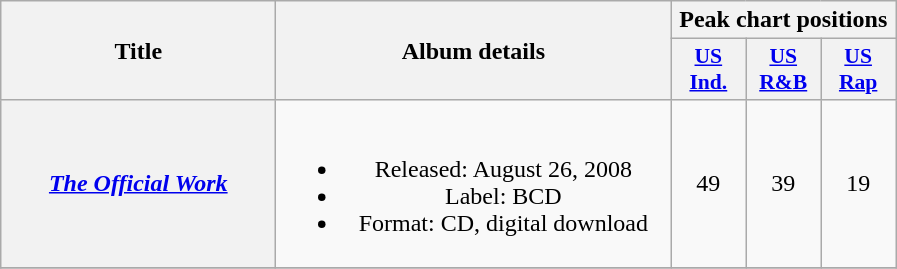<table class="wikitable plainrowheaders" style="text-align:center;">
<tr>
<th scope="col" rowspan="2" style="width:11em;">Title</th>
<th scope="col" rowspan="2" style="width:16em;">Album details</th>
<th scope="col" colspan="3">Peak chart positions</th>
</tr>
<tr>
<th style="width:3em;font-size:90%;"><a href='#'>US<br>Ind.</a><br></th>
<th style="width:3em;font-size:90%;"><a href='#'>US<br>R&B</a><br></th>
<th style="width:3em;font-size:90%;"><a href='#'>US<br>Rap</a><br></th>
</tr>
<tr>
<th scope="row"><em><a href='#'>The Official Work</a></em></th>
<td><br><ul><li>Released: August 26, 2008</li><li>Label: BCD</li><li>Format: CD, digital download</li></ul></td>
<td>49</td>
<td>39</td>
<td>19</td>
</tr>
<tr>
</tr>
</table>
